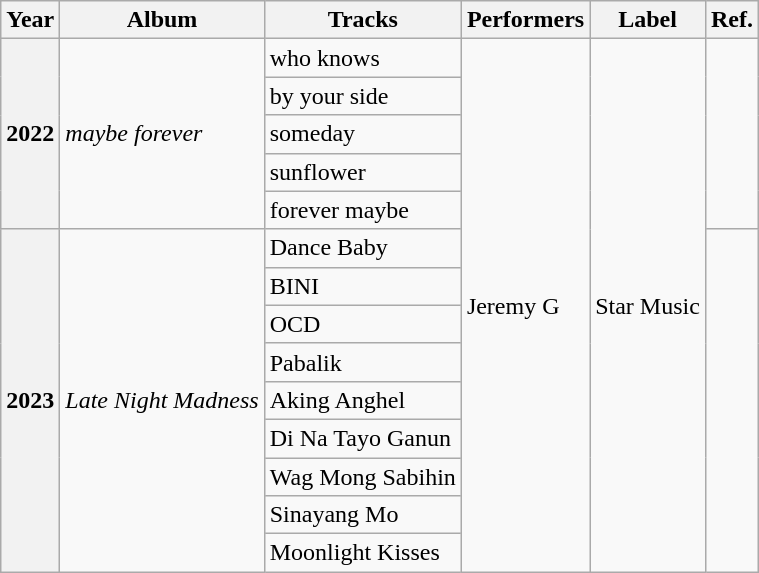<table class="wikitable">
<tr>
<th>Year</th>
<th>Album</th>
<th>Tracks</th>
<th>Performers</th>
<th>Label</th>
<th>Ref.</th>
</tr>
<tr>
<th rowspan="5">2022</th>
<td rowspan="5"><em>maybe forever</em></td>
<td>who knows</td>
<td rowspan="14">Jeremy G</td>
<td rowspan="14">Star Music</td>
<td rowspan="5"></td>
</tr>
<tr>
<td>by your side</td>
</tr>
<tr>
<td>someday</td>
</tr>
<tr>
<td>sunflower</td>
</tr>
<tr>
<td>forever maybe</td>
</tr>
<tr>
<th rowspan="9">2023</th>
<td rowspan="9"><em>Late Night Madness</em></td>
<td>Dance Baby</td>
<td rowspan="9"></td>
</tr>
<tr>
<td>BINI</td>
</tr>
<tr>
<td>OCD</td>
</tr>
<tr>
<td>Pabalik</td>
</tr>
<tr>
<td>Aking Anghel</td>
</tr>
<tr>
<td>Di Na Tayo Ganun</td>
</tr>
<tr>
<td>Wag Mong Sabihin</td>
</tr>
<tr>
<td>Sinayang Mo</td>
</tr>
<tr>
<td>Moonlight Kisses</td>
</tr>
</table>
